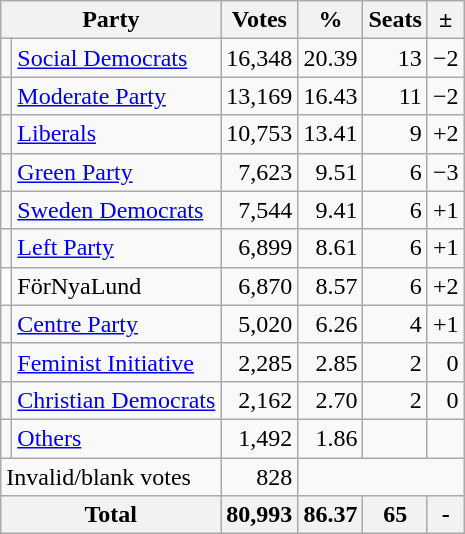<table class=wikitable style=text-align:right>
<tr>
<th colspan=2>Party</th>
<th>Votes</th>
<th>%</th>
<th>Seats</th>
<th>±</th>
</tr>
<tr>
<td bgcolor=></td>
<td align=left><a href='#'>Social Democrats</a></td>
<td>16,348</td>
<td>20.39</td>
<td>13</td>
<td>−2</td>
</tr>
<tr>
<td bgcolor=></td>
<td align=left><a href='#'>Moderate Party</a></td>
<td>13,169</td>
<td>16.43</td>
<td>11</td>
<td>−2</td>
</tr>
<tr>
<td bgcolor=></td>
<td align=left><a href='#'>Liberals</a></td>
<td>10,753</td>
<td>13.41</td>
<td>9</td>
<td>+2</td>
</tr>
<tr>
<td bgcolor=></td>
<td align=left><a href='#'>Green Party</a></td>
<td>7,623</td>
<td>9.51</td>
<td>6</td>
<td>−3</td>
</tr>
<tr>
<td bgcolor=></td>
<td align=left><a href='#'>Sweden Democrats</a></td>
<td>7,544</td>
<td>9.41</td>
<td>6</td>
<td>+1</td>
</tr>
<tr>
<td bgcolor=></td>
<td align=left><a href='#'>Left Party</a></td>
<td>6,899</td>
<td>8.61</td>
<td>6</td>
<td>+1</td>
</tr>
<tr>
<td bgcolor=white></td>
<td align=left>FörNyaLund</td>
<td>6,870</td>
<td>8.57</td>
<td>6</td>
<td>+2</td>
</tr>
<tr>
<td bgcolor=></td>
<td align=left><a href='#'>Centre Party</a></td>
<td>5,020</td>
<td>6.26</td>
<td>4</td>
<td>+1</td>
</tr>
<tr>
<td bgcolor=></td>
<td align=left><a href='#'>Feminist Initiative</a></td>
<td>2,285</td>
<td>2.85</td>
<td>2</td>
<td>0</td>
</tr>
<tr>
<td bgcolor=></td>
<td align=left><a href='#'>Christian Democrats</a></td>
<td>2,162</td>
<td>2.70</td>
<td>2</td>
<td>0</td>
</tr>
<tr>
<td></td>
<td align=left><a href='#'>Others</a></td>
<td>1,492</td>
<td>1.86</td>
<td></td>
<td></td>
</tr>
<tr>
<td align=left colspan=2>Invalid/blank votes</td>
<td>828</td>
<td colspan=3></td>
</tr>
<tr>
<th align=left colspan=2>Total</th>
<th>80,993</th>
<th>86.37</th>
<th>65</th>
<th>-</th>
</tr>
</table>
